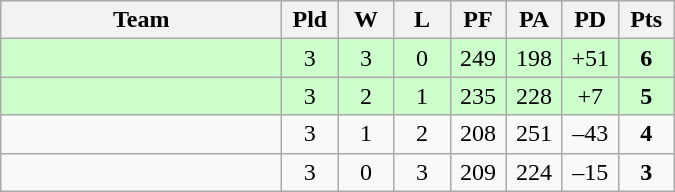<table class=wikitable style="text-align:center">
<tr>
<th width=180>Team</th>
<th width=30>Pld</th>
<th width=30>W</th>
<th width=30>L</th>
<th width=30>PF</th>
<th width=30>PA</th>
<th width=30>PD</th>
<th width=30>Pts</th>
</tr>
<tr bgcolor="#ccffcc">
<td align="left"></td>
<td>3</td>
<td>3</td>
<td>0</td>
<td>249</td>
<td>198</td>
<td>+51</td>
<td><strong>6</strong></td>
</tr>
<tr bgcolor="#ccffcc">
<td align="left"></td>
<td>3</td>
<td>2</td>
<td>1</td>
<td>235</td>
<td>228</td>
<td>+7</td>
<td><strong>5</strong></td>
</tr>
<tr>
<td align="left"></td>
<td>3</td>
<td>1</td>
<td>2</td>
<td>208</td>
<td>251</td>
<td>–43</td>
<td><strong>4</strong></td>
</tr>
<tr>
<td align="left"></td>
<td>3</td>
<td>0</td>
<td>3</td>
<td>209</td>
<td>224</td>
<td>–15</td>
<td><strong>3</strong></td>
</tr>
</table>
